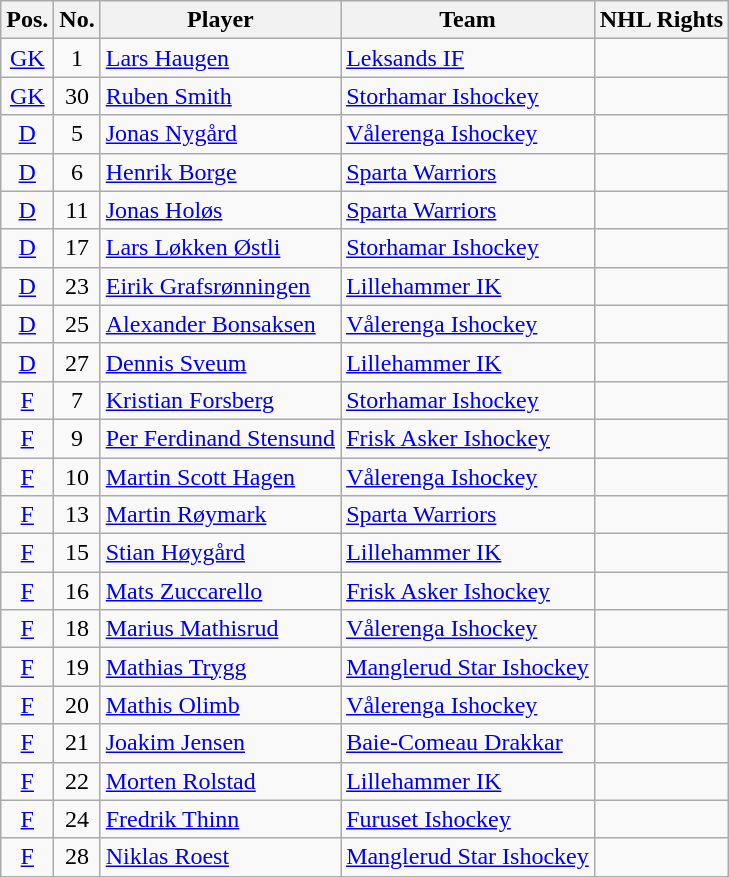<table class="wikitable sortable">
<tr>
<th>Pos.</th>
<th>No.</th>
<th>Player</th>
<th>Team</th>
<th>NHL Rights</th>
</tr>
<tr>
<td style="text-align:center;"><a href='#'>GK</a></td>
<td style="text-align:center;">1</td>
<td><a href='#'>Lars Haugen</a></td>
<td> <a href='#'>Leksands IF</a></td>
<td></td>
</tr>
<tr>
<td style="text-align:center;"><a href='#'>GK</a></td>
<td style="text-align:center;">30</td>
<td><a href='#'>Ruben Smith</a></td>
<td> <a href='#'>Storhamar Ishockey</a></td>
<td></td>
</tr>
<tr>
<td style="text-align:center;"><a href='#'>D</a></td>
<td style="text-align:center;">5</td>
<td><a href='#'>Jonas Nygård</a></td>
<td> <a href='#'>Vålerenga Ishockey</a></td>
<td></td>
</tr>
<tr>
<td style="text-align:center;"><a href='#'>D</a></td>
<td style="text-align:center;">6</td>
<td><a href='#'>Henrik Borge</a></td>
<td> <a href='#'>Sparta Warriors</a></td>
<td></td>
</tr>
<tr>
<td style="text-align:center;"><a href='#'>D</a></td>
<td style="text-align:center;">11</td>
<td><a href='#'>Jonas Holøs</a></td>
<td> <a href='#'>Sparta Warriors</a></td>
<td></td>
</tr>
<tr>
<td style="text-align:center;"><a href='#'>D</a></td>
<td style="text-align:center;">17</td>
<td><a href='#'>Lars Løkken Østli</a></td>
<td> <a href='#'>Storhamar Ishockey</a></td>
<td></td>
</tr>
<tr>
<td style="text-align:center;"><a href='#'>D</a></td>
<td style="text-align:center;">23</td>
<td><a href='#'>Eirik Grafsrønningen</a></td>
<td> <a href='#'>Lillehammer IK</a></td>
<td></td>
</tr>
<tr>
<td style="text-align:center;"><a href='#'>D</a></td>
<td style="text-align:center;">25</td>
<td><a href='#'>Alexander Bonsaksen</a></td>
<td> <a href='#'>Vålerenga Ishockey</a></td>
<td></td>
</tr>
<tr>
<td style="text-align:center;"><a href='#'>D</a></td>
<td style="text-align:center;">27</td>
<td><a href='#'>Dennis Sveum</a></td>
<td> <a href='#'>Lillehammer IK</a></td>
<td></td>
</tr>
<tr>
<td style="text-align:center;"><a href='#'>F</a></td>
<td style="text-align:center;">7</td>
<td><a href='#'>Kristian Forsberg</a></td>
<td> <a href='#'>Storhamar Ishockey</a></td>
<td></td>
</tr>
<tr>
<td style="text-align:center;"><a href='#'>F</a></td>
<td style="text-align:center;">9</td>
<td><a href='#'>Per Ferdinand Stensund</a></td>
<td> <a href='#'>Frisk Asker Ishockey</a></td>
<td></td>
</tr>
<tr>
<td style="text-align:center;"><a href='#'>F</a></td>
<td style="text-align:center;">10</td>
<td><a href='#'>Martin Scott Hagen</a></td>
<td> <a href='#'>Vålerenga Ishockey</a></td>
<td></td>
</tr>
<tr>
<td style="text-align:center;"><a href='#'>F</a></td>
<td style="text-align:center;">13</td>
<td><a href='#'>Martin Røymark</a></td>
<td> <a href='#'>Sparta Warriors</a></td>
<td></td>
</tr>
<tr>
<td style="text-align:center;"><a href='#'>F</a></td>
<td style="text-align:center;">15</td>
<td><a href='#'>Stian Høygård</a></td>
<td> <a href='#'>Lillehammer IK</a></td>
<td></td>
</tr>
<tr>
<td style="text-align:center;"><a href='#'>F</a></td>
<td style="text-align:center;">16</td>
<td><a href='#'>Mats Zuccarello</a></td>
<td> <a href='#'>Frisk Asker Ishockey</a></td>
<td></td>
</tr>
<tr>
<td style="text-align:center;"><a href='#'>F</a></td>
<td style="text-align:center;">18</td>
<td><a href='#'>Marius Mathisrud</a></td>
<td> <a href='#'>Vålerenga Ishockey</a></td>
<td></td>
</tr>
<tr>
<td style="text-align:center;"><a href='#'>F</a></td>
<td style="text-align:center;">19</td>
<td><a href='#'>Mathias Trygg</a></td>
<td> <a href='#'>Manglerud Star Ishockey</a></td>
<td></td>
</tr>
<tr>
<td style="text-align:center;"><a href='#'>F</a></td>
<td style="text-align:center;">20</td>
<td><a href='#'>Mathis Olimb</a></td>
<td> <a href='#'>Vålerenga Ishockey</a></td>
<td></td>
</tr>
<tr>
<td style="text-align:center;"><a href='#'>F</a></td>
<td style="text-align:center;">21</td>
<td><a href='#'>Joakim Jensen</a></td>
<td> <a href='#'>Baie-Comeau Drakkar</a></td>
<td></td>
</tr>
<tr>
<td style="text-align:center;"><a href='#'>F</a></td>
<td style="text-align:center;">22</td>
<td><a href='#'>Morten Rolstad</a></td>
<td> <a href='#'>Lillehammer IK</a></td>
<td></td>
</tr>
<tr>
<td style="text-align:center;"><a href='#'>F</a></td>
<td style="text-align:center;">24</td>
<td><a href='#'>Fredrik Thinn</a></td>
<td> <a href='#'>Furuset Ishockey</a></td>
<td></td>
</tr>
<tr>
<td style="text-align:center;"><a href='#'>F</a></td>
<td style="text-align:center;">28</td>
<td><a href='#'>Niklas Roest</a></td>
<td> <a href='#'>Manglerud Star Ishockey</a></td>
<td></td>
</tr>
<tr>
</tr>
</table>
